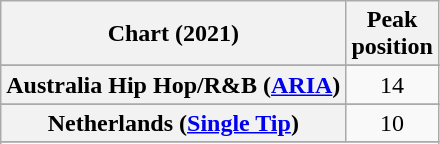<table class="wikitable sortable plainrowheaders" style="text-align:center">
<tr>
<th scope="col">Chart (2021)</th>
<th scope="col">Peak<br>position</th>
</tr>
<tr>
</tr>
<tr>
<th scope="row">Australia Hip Hop/R&B (<a href='#'>ARIA</a>)</th>
<td>14</td>
</tr>
<tr>
</tr>
<tr>
</tr>
<tr>
</tr>
<tr>
</tr>
<tr>
</tr>
<tr>
<th scope="row">Netherlands (<a href='#'>Single Tip</a>)</th>
<td>10</td>
</tr>
<tr>
</tr>
<tr>
</tr>
<tr>
</tr>
<tr>
</tr>
<tr>
</tr>
<tr>
</tr>
<tr>
</tr>
<tr>
</tr>
<tr>
</tr>
</table>
